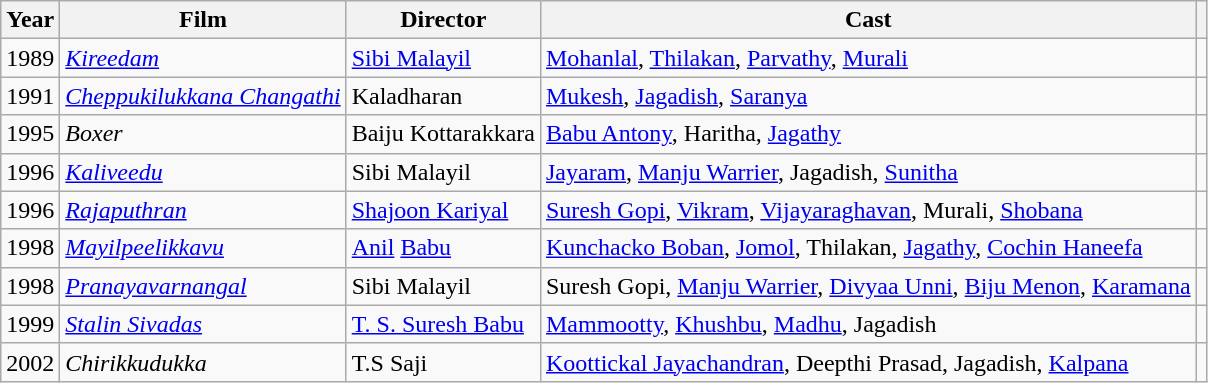<table class="wikitable sortable">
<tr>
<th scope="col">Year</th>
<th scope="col">Film</th>
<th scope="col">Director</th>
<th scope="col">Cast</th>
<th scope="col"></th>
</tr>
<tr>
<td>1989</td>
<td><em><a href='#'>Kireedam</a></em></td>
<td><a href='#'>Sibi Malayil</a></td>
<td><a href='#'>Mohanlal</a>, <a href='#'>Thilakan</a>, <a href='#'>Parvathy</a>, <a href='#'>Murali</a></td>
<td></td>
</tr>
<tr>
<td>1991</td>
<td><em><a href='#'>Cheppukilukkana Changathi</a></em></td>
<td>Kaladharan</td>
<td><a href='#'>Mukesh</a>, <a href='#'>Jagadish</a>, <a href='#'>Saranya</a></td>
<td></td>
</tr>
<tr>
<td>1995</td>
<td><em>Boxer</em></td>
<td>Baiju Kottarakkara</td>
<td><a href='#'>Babu Antony</a>, Haritha, <a href='#'>Jagathy</a></td>
<td></td>
</tr>
<tr>
<td>1996</td>
<td><em><a href='#'>Kaliveedu</a></em></td>
<td>Sibi Malayil</td>
<td><a href='#'>Jayaram</a>, <a href='#'>Manju Warrier</a>, Jagadish, <a href='#'>Sunitha</a></td>
<td></td>
</tr>
<tr>
<td>1996</td>
<td><em><a href='#'>Rajaputhran</a></em></td>
<td><a href='#'>Shajoon Kariyal</a></td>
<td><a href='#'>Suresh Gopi</a>, <a href='#'>Vikram</a>, <a href='#'>Vijayaraghavan</a>, Murali, <a href='#'>Shobana</a></td>
<td></td>
</tr>
<tr>
<td>1998</td>
<td><em><a href='#'>Mayilpeelikkavu</a></em></td>
<td><a href='#'>Anil</a> <a href='#'>Babu</a></td>
<td><a href='#'>Kunchacko Boban</a>, <a href='#'>Jomol</a>, Thilakan, <a href='#'>Jagathy</a>, <a href='#'>Cochin Haneefa</a></td>
<td></td>
</tr>
<tr>
<td>1998</td>
<td><em><a href='#'>Pranayavarnangal</a></em></td>
<td>Sibi Malayil</td>
<td>Suresh Gopi, <a href='#'>Manju Warrier</a>, <a href='#'>Divyaa Unni</a>, <a href='#'>Biju Menon</a>, <a href='#'>Karamana</a></td>
<td></td>
</tr>
<tr>
<td>1999</td>
<td><em><a href='#'>Stalin Sivadas</a></em></td>
<td><a href='#'>T. S. Suresh Babu</a></td>
<td><a href='#'>Mammootty</a>, <a href='#'>Khushbu</a>, <a href='#'>Madhu</a>, Jagadish</td>
<td></td>
</tr>
<tr>
<td>2002</td>
<td><em>Chirikkudukka</em></td>
<td>T.S Saji</td>
<td><a href='#'>Koottickal Jayachandran</a>, Deepthi Prasad, Jagadish, <a href='#'>Kalpana</a></td>
<td></td>
</tr>
</table>
